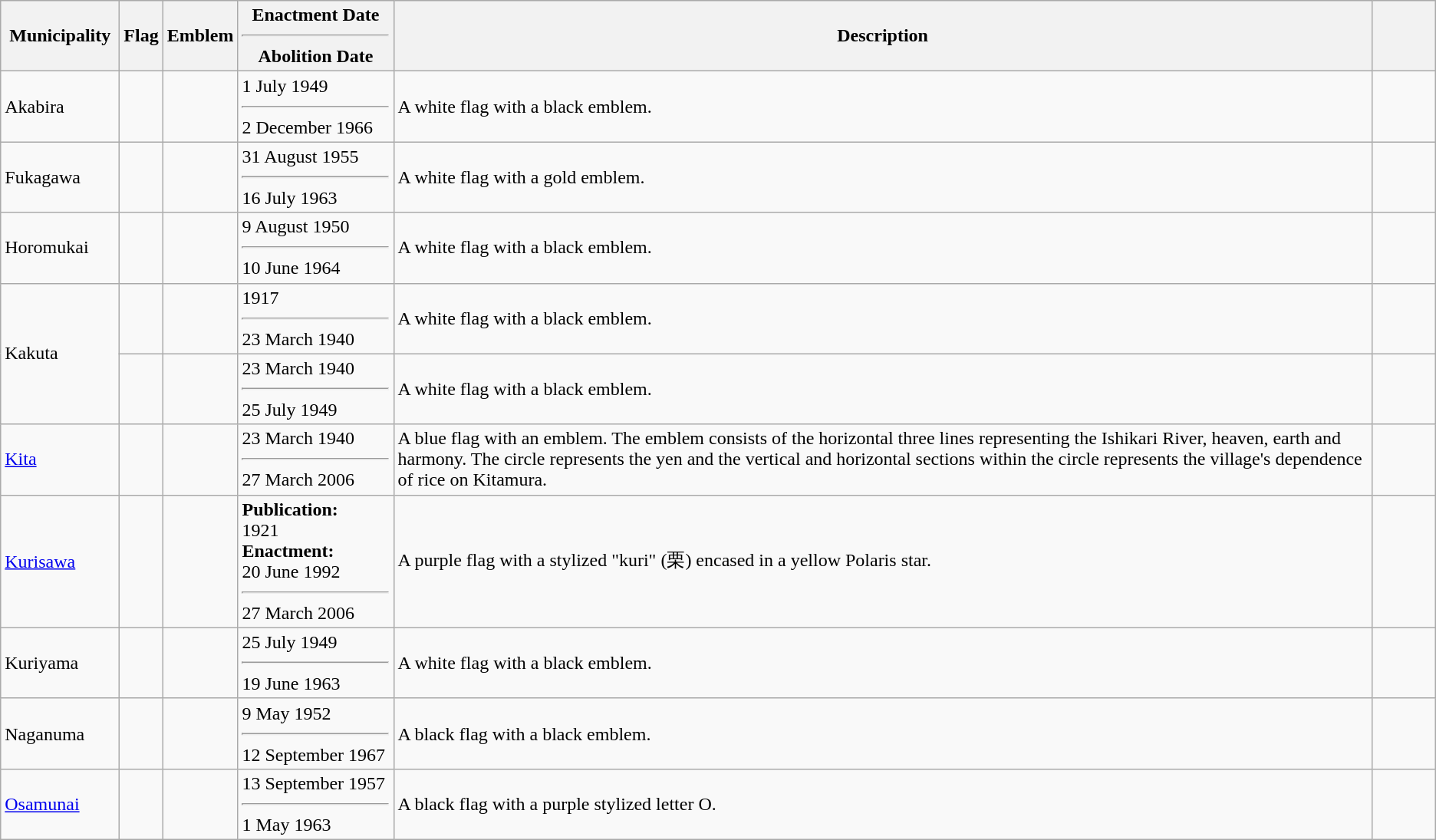<table class="wikitable">
<tr>
<th style="width:12ch;">Municipality</th>
<th>Flag</th>
<th>Emblem</th>
<th style="width:16ch;">Enactment Date<hr>Abolition Date</th>
<th>Description</th>
<th style="width:6ch;"></th>
</tr>
<tr>
<td>Akabira</td>
<td></td>
<td></td>
<td>1 July 1949<hr>2 December 1966</td>
<td>A white flag with a black emblem.</td>
<td></td>
</tr>
<tr>
<td>Fukagawa</td>
<td></td>
<td></td>
<td>31 August 1955<hr>16 July 1963</td>
<td>A white flag with a gold emblem.</td>
<td></td>
</tr>
<tr>
<td>Horomukai</td>
<td></td>
<td></td>
<td>9 August 1950<hr>10 June 1964</td>
<td>A white flag with a black emblem.</td>
<td></td>
</tr>
<tr>
<td rowspan =2>Kakuta</td>
<td></td>
<td></td>
<td>1917<hr>23 March 1940</td>
<td>A white flag with a black emblem.</td>
<td></td>
</tr>
<tr>
<td></td>
<td></td>
<td>23 March 1940<hr>25 July 1949</td>
<td>A white flag with a black emblem.</td>
<td></td>
</tr>
<tr>
<td><a href='#'>Kita</a></td>
<td></td>
<td></td>
<td>23 March 1940<hr>27 March 2006</td>
<td>A blue flag with an emblem. The emblem consists of the horizontal three lines representing the Ishikari River, heaven, earth and harmony. The circle represents the yen and the vertical and horizontal sections within the circle represents the village's dependence of rice on Kitamura.</td>
<td></td>
</tr>
<tr>
<td><a href='#'>Kurisawa</a></td>
<td></td>
<td></td>
<td><strong>Publication:</strong><br>1921<br><strong>Enactment:</strong><br>20 June 1992<hr>27 March 2006</td>
<td>A purple flag with a stylized "kuri" (栗) encased in a yellow Polaris star.</td>
<td></td>
</tr>
<tr>
<td>Kuriyama</td>
<td></td>
<td></td>
<td>25 July 1949<hr>19 June 1963</td>
<td>A white flag with a black emblem.</td>
<td></td>
</tr>
<tr>
<td>Naganuma</td>
<td></td>
<td></td>
<td>9 May 1952<hr>12 September 1967</td>
<td>A black flag with a black emblem.</td>
<td></td>
</tr>
<tr>
<td><a href='#'>Osamunai</a></td>
<td></td>
<td></td>
<td>13 September 1957<hr>1 May 1963</td>
<td>A black flag with a purple stylized letter O.</td>
<td></td>
</tr>
</table>
